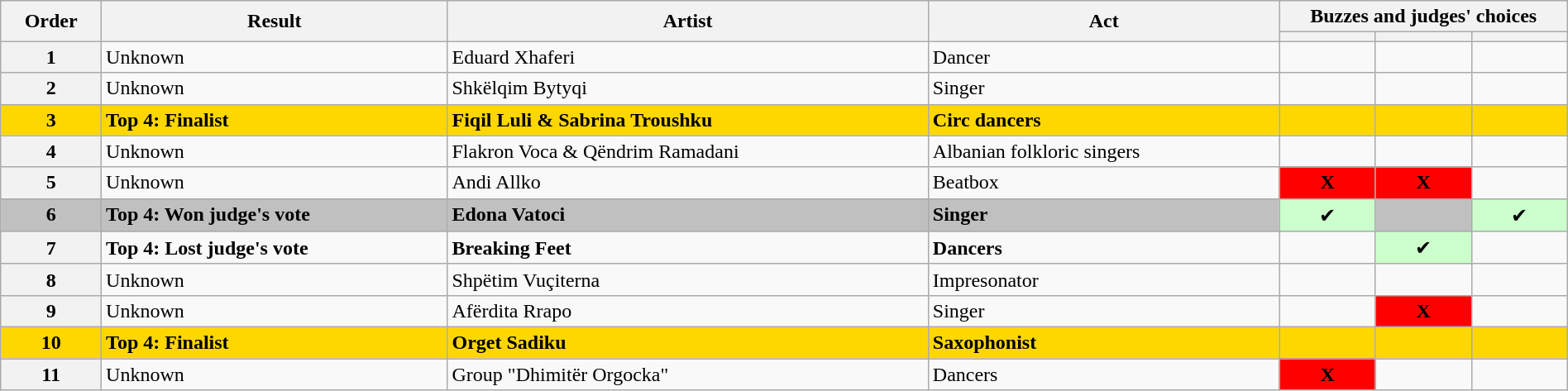<table class="wikitable sortable" style="width:100%;">
<tr>
<th rowspan="2">Order</th>
<th rowspan="2">Result</th>
<th rowspan="2" class="unsortable">Artist</th>
<th rowspan="2" class="unsortable">Act</th>
<th colspan="3">Buzzes and judges' choices</th>
</tr>
<tr>
<th width="70"></th>
<th width="70"></th>
<th width="70"></th>
</tr>
<tr>
<th>1</th>
<td>Unknown</td>
<td>Eduard Xhaferi</td>
<td>Dancer</td>
<td></td>
<td></td>
<td></td>
</tr>
<tr>
<th>2</th>
<td>Unknown</td>
<td>Shkëlqim Bytyqi</td>
<td>Singer</td>
<td></td>
<td></td>
<td></td>
</tr>
<tr>
<th style="background:gold;"><strong>3</strong></th>
<td style="background:gold;"><strong>Top 4: Finalist</strong></td>
<td style="background:gold;"><strong>Fiqil Luli & Sabrina Troushku</strong></td>
<td style="background:gold;"><strong>Circ dancers</strong></td>
<td style="background:gold;"></td>
<td style="background:gold;"></td>
<td style="background:gold;"></td>
</tr>
<tr>
<th>4</th>
<td>Unknown</td>
<td>Flakron Voca & Qëndrim Ramadani</td>
<td>Albanian folkloric singers</td>
<td></td>
<td></td>
<td></td>
</tr>
<tr>
<th>5</th>
<td>Unknown</td>
<td>Andi Allko</td>
<td>Beatbox</td>
<td style="background:red; text-align:center;"><strong>X</strong></td>
<td style="background:red; text-align:center;"><strong>X</strong></td>
<td></td>
</tr>
<tr>
<th style="background:silver;"><strong>6</strong></th>
<td style="background:silver;"><strong>Top 4: Won judge's vote</strong></td>
<td style="background:silver;"><strong>Edona Vatoci</strong></td>
<td style="background:silver;"><strong>Singer</strong></td>
<td style="background:#cfc; text-align:center;">✔</td>
<td style="background:silver;"></td>
<td style="background:#cfc; text-align:center;">✔</td>
</tr>
<tr>
<th><strong>7</strong></th>
<td><strong>Top 4: Lost judge's vote</strong></td>
<td><strong>Breaking Feet</strong></td>
<td><strong>Dancers</strong></td>
<td></td>
<td style="background:#cfc; text-align:center;">✔</td>
<td></td>
</tr>
<tr>
<th>8</th>
<td>Unknown</td>
<td>Shpëtim Vuçiterna</td>
<td>Impresonator</td>
<td></td>
<td></td>
<td></td>
</tr>
<tr>
<th>9</th>
<td>Unknown</td>
<td>Afërdita Rrapo</td>
<td>Singer</td>
<td></td>
<td style="background:red; text-align:center;"><strong>X</strong></td>
<td></td>
</tr>
<tr>
<th style="background:gold;"><strong>10</strong></th>
<td style="background:gold;"><strong>Top 4: Finalist</strong></td>
<td style="background:gold;"><strong>Orget Sadiku</strong></td>
<td style="background:gold;"><strong>Saxophonist</strong></td>
<td style="background:gold;"></td>
<td style="background:gold;"></td>
<td style="background:gold;"></td>
</tr>
<tr>
<th>11</th>
<td>Unknown</td>
<td>Group "Dhimitër Orgocka"</td>
<td>Dancers</td>
<td style="background:red; text-align:center;"><strong>X</strong></td>
<td></td>
<td></td>
</tr>
</table>
